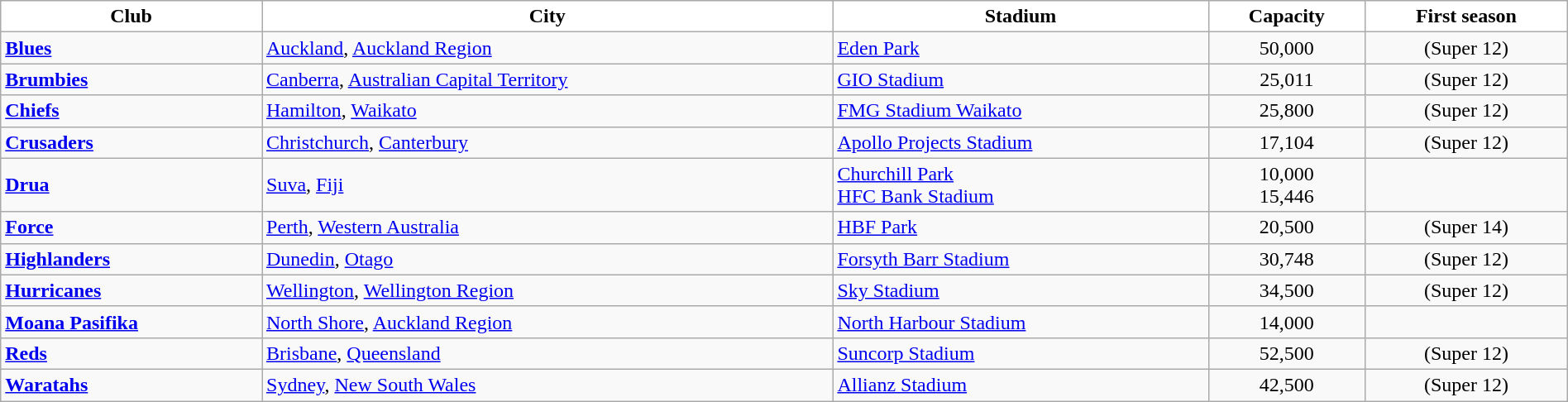<table class="wikitable sortable" style="width:100%">
<tr>
<th style=background:white scope="col">Club</th>
<th style=background:white scope="col">City</th>
<th style=background:white scope="col">Stadium</th>
<th style=background:white scope="col">Capacity</th>
<th style=background:white scope="col">First season</th>
</tr>
<tr>
<td> <strong><a href='#'>Blues</a></strong></td>
<td><a href='#'>Auckland</a>, <a href='#'>Auckland Region</a></td>
<td><a href='#'>Eden Park</a></td>
<td align=center>50,000</td>
<td align=center> (Super 12)</td>
</tr>
<tr>
<td> <strong><a href='#'>Brumbies</a></strong></td>
<td><a href='#'>Canberra</a>, <a href='#'>Australian Capital Territory</a></td>
<td><a href='#'>GIO Stadium</a></td>
<td align=center>25,011</td>
<td align=center> (Super 12)</td>
</tr>
<tr>
<td> <strong><a href='#'>Chiefs</a></strong></td>
<td><a href='#'>Hamilton</a>, <a href='#'>Waikato</a></td>
<td><a href='#'>FMG Stadium Waikato</a></td>
<td align=center>25,800</td>
<td align=center> (Super 12)</td>
</tr>
<tr>
<td> <strong><a href='#'>Crusaders</a></strong></td>
<td><a href='#'>Christchurch</a>, <a href='#'>Canterbury</a></td>
<td><a href='#'>Apollo Projects Stadium</a></td>
<td align=center>17,104</td>
<td align=center> (Super 12)</td>
</tr>
<tr>
<td> <strong><a href='#'>Drua</a></strong></td>
<td><a href='#'>Suva</a>, <a href='#'>Fiji</a></td>
<td><a href='#'>Churchill Park</a> <br> <a href='#'>HFC Bank Stadium</a></td>
<td align=center>10,000 <br> 15,446</td>
<td align=center></td>
</tr>
<tr>
<td> <strong><a href='#'>Force</a></strong></td>
<td><a href='#'>Perth</a>, <a href='#'>Western Australia</a></td>
<td><a href='#'>HBF Park</a></td>
<td align=center>20,500</td>
<td align=center> (Super 14)</td>
</tr>
<tr>
<td> <strong><a href='#'>Highlanders</a></strong></td>
<td><a href='#'>Dunedin</a>, <a href='#'>Otago</a></td>
<td><a href='#'>Forsyth Barr Stadium</a></td>
<td align=center>30,748</td>
<td align=center> (Super 12)</td>
</tr>
<tr>
<td> <strong><a href='#'>Hurricanes</a></strong></td>
<td><a href='#'>Wellington</a>, <a href='#'>Wellington Region</a></td>
<td><a href='#'>Sky Stadium</a></td>
<td align=center>34,500</td>
<td align=center> (Super 12)</td>
</tr>
<tr>
<td> <strong><a href='#'>Moana Pasifika</a></strong></td>
<td><a href='#'>North Shore</a>, <a href='#'>Auckland Region</a></td>
<td><a href='#'>North Harbour Stadium</a></td>
<td align=center>14,000</td>
<td align=center></td>
</tr>
<tr>
<td> <strong><a href='#'>Reds</a></strong></td>
<td><a href='#'>Brisbane</a>, <a href='#'>Queensland</a></td>
<td><a href='#'>Suncorp Stadium</a></td>
<td align=center>52,500</td>
<td align=center> (Super 12)</td>
</tr>
<tr>
<td> <strong><a href='#'>Waratahs</a></strong></td>
<td><a href='#'>Sydney</a>, <a href='#'>New South Wales</a></td>
<td><a href='#'>Allianz Stadium</a></td>
<td align=center>42,500</td>
<td align=center> (Super 12)</td>
</tr>
</table>
